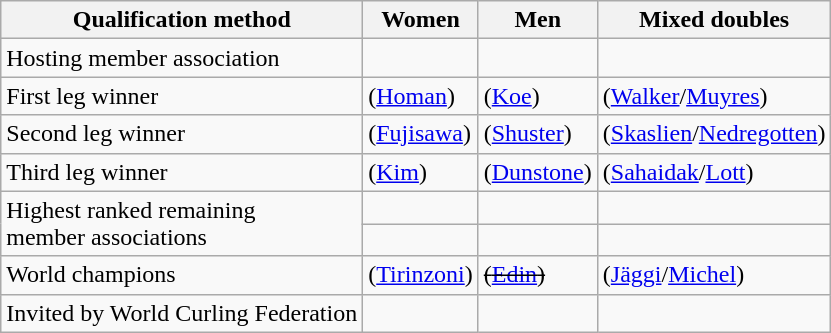<table class=wikitable>
<tr>
<th scope="col">Qualification method</th>
<th scope="col">Women</th>
<th scope="col">Men</th>
<th scope="col">Mixed doubles</th>
</tr>
<tr>
<td>Hosting member association</td>
<td></td>
<td></td>
<td></td>
</tr>
<tr>
<td>First leg winner</td>
<td> (<a href='#'>Homan</a>)</td>
<td> (<a href='#'>Koe</a>)</td>
<td> (<a href='#'>Walker</a>/<a href='#'>Muyres</a>)</td>
</tr>
<tr>
<td>Second leg winner</td>
<td> (<a href='#'>Fujisawa</a>)</td>
<td> (<a href='#'>Shuster</a>)</td>
<td> (<a href='#'>Skaslien</a>/<a href='#'>Nedregotten</a>)</td>
</tr>
<tr>
<td>Third leg winner</td>
<td> (<a href='#'>Kim</a>)</td>
<td> (<a href='#'>Dunstone</a>)</td>
<td> (<a href='#'>Sahaidak</a>/<a href='#'>Lott</a>)</td>
</tr>
<tr>
<td rowspan=2;>Highest ranked remaining<br>member associations</td>
<td></td>
<td></td>
<td></td>
</tr>
<tr>
<td></td>
<td></td>
<td></td>
</tr>
<tr>
<td>World champions</td>
<td> (<a href='#'>Tirinzoni</a>)</td>
<td><s> (<a href='#'>Edin</a>)</s></td>
<td> (<a href='#'>Jäggi</a>/<a href='#'>Michel</a>)</td>
</tr>
<tr>
<td>Invited by World Curling Federation</td>
<td></td>
<td></td>
<td></td>
</tr>
</table>
